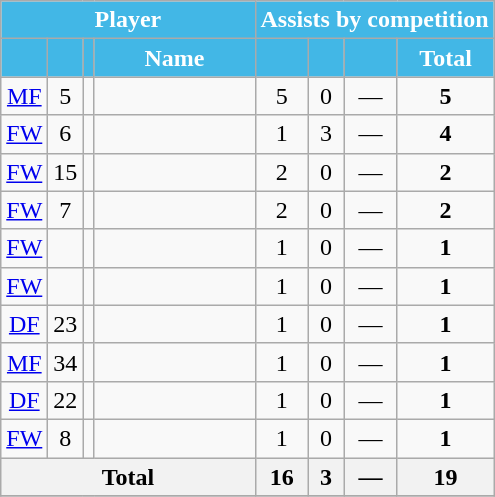<table class="wikitable sortable" style="text-align:center;">
<tr>
<th style="background:#42b7e6; color:#fff;" colspan=4 scope="colgroup">Player</th>
<th style="background:#42b7e6; color:#fff;" colspan=4 scope="colgroup">Assists by competition</th>
</tr>
<tr>
<th style="background:#42b7e6; color:#fff;" scope="col"></th>
<th style="background:#42b7e6; color:#fff;" scope="col"></th>
<th style="background:#42b7e6; color:#fff;" scope="col"></th>
<th style="background:#42b7e6; color:#fff; width:100px;" scope="col">Name</th>
<th style="background:#42b7e6; color:#fff;" scope="col"></th>
<th style="background:#42b7e6; color:#fff;" scope="col"></th>
<th style="background:#42b7e6; color:#fff;" scope="col"></th>
<th style="background:#42b7e6; color:#fff;" scope="col">Total</th>
</tr>
<tr>
<td><a href='#'>MF</a></td>
<td>5</td>
<td></td>
<td></td>
<td>5</td>
<td>0</td>
<td>—</td>
<td><strong>5</strong></td>
</tr>
<tr>
<td><a href='#'>FW</a></td>
<td>6</td>
<td></td>
<td></td>
<td>1</td>
<td>3</td>
<td>—</td>
<td><strong>4</strong></td>
</tr>
<tr>
<td><a href='#'>FW</a></td>
<td>15</td>
<td></td>
<td></td>
<td>2</td>
<td>0</td>
<td>—</td>
<td><strong>2</strong></td>
</tr>
<tr>
<td><a href='#'>FW</a></td>
<td>7</td>
<td></td>
<td></td>
<td>2</td>
<td>0</td>
<td>—</td>
<td><strong>2</strong></td>
</tr>
<tr>
<td><a href='#'>FW</a></td>
<td></td>
<td></td>
<td></td>
<td>1</td>
<td>0</td>
<td>—</td>
<td><strong>1</strong></td>
</tr>
<tr>
<td><a href='#'>FW</a></td>
<td></td>
<td></td>
<td></td>
<td>1</td>
<td>0</td>
<td>—</td>
<td><strong>1</strong></td>
</tr>
<tr>
<td><a href='#'>DF</a></td>
<td>23</td>
<td></td>
<td></td>
<td>1</td>
<td>0</td>
<td>—</td>
<td><strong>1</strong></td>
</tr>
<tr>
<td><a href='#'>MF</a></td>
<td>34</td>
<td></td>
<td></td>
<td>1</td>
<td>0</td>
<td>—</td>
<td><strong>1</strong></td>
</tr>
<tr>
<td><a href='#'>DF</a></td>
<td>22</td>
<td></td>
<td></td>
<td>1</td>
<td>0</td>
<td>—</td>
<td><strong>1</strong></td>
</tr>
<tr>
<td><a href='#'>FW</a></td>
<td>8</td>
<td></td>
<td></td>
<td>1</td>
<td>0</td>
<td>—</td>
<td><strong>1</strong></td>
</tr>
<tr>
<th colspan=4 scope="row">Total</th>
<th>16</th>
<th>3</th>
<th>—</th>
<th>19</th>
</tr>
<tr>
</tr>
</table>
